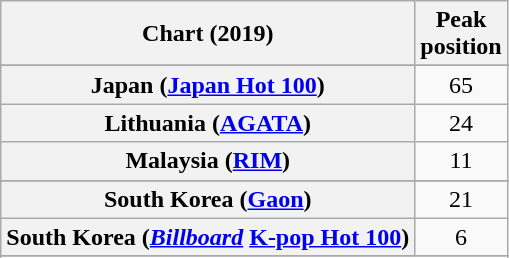<table class="wikitable sortable plainrowheaders" style="text-align:center">
<tr>
<th scope="col">Chart (2019)</th>
<th scope="col">Peak<br>position</th>
</tr>
<tr>
</tr>
<tr>
</tr>
<tr>
<th scope="row">Japan (<a href='#'>Japan Hot 100</a>)</th>
<td>65</td>
</tr>
<tr>
<th scope="row">Lithuania (<a href='#'>AGATA</a>)</th>
<td>24</td>
</tr>
<tr>
<th scope="row">Malaysia (<a href='#'>RIM</a>)</th>
<td>11</td>
</tr>
<tr>
</tr>
<tr>
<th scope="row">South Korea (<a href='#'>Gaon</a>)</th>
<td>21</td>
</tr>
<tr>
<th scope="row">South Korea (<em><a href='#'>Billboard</a></em> <a href='#'>K-pop Hot 100</a>)</th>
<td>6</td>
</tr>
<tr>
</tr>
<tr>
</tr>
</table>
